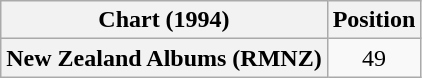<table class="wikitable plainrowheaders" style="text-align:center;">
<tr>
<th scope="col">Chart (1994)</th>
<th scope="col">Position</th>
</tr>
<tr>
<th scope="row">New Zealand Albums (RMNZ)</th>
<td>49</td>
</tr>
</table>
